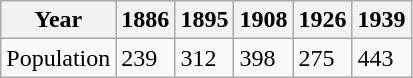<table class="wikitable">
<tr>
<th>Year</th>
<th>1886</th>
<th>1895</th>
<th>1908</th>
<th>1926</th>
<th>1939</th>
</tr>
<tr>
<td>Population</td>
<td>239</td>
<td>312</td>
<td>398</td>
<td>275</td>
<td>443</td>
</tr>
</table>
